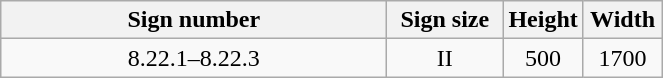<table class="wikitable" style="text-align:center;">
<tr>
<th style="width:250px;">Sign number</th>
<th style="width:70px;">Sign size</th>
<th style="width:45px;">Height</th>
<th style="width:45px;">Width</th>
</tr>
<tr>
<td>8.22.1–8.22.3</td>
<td>II</td>
<td>500</td>
<td>1700</td>
</tr>
</table>
